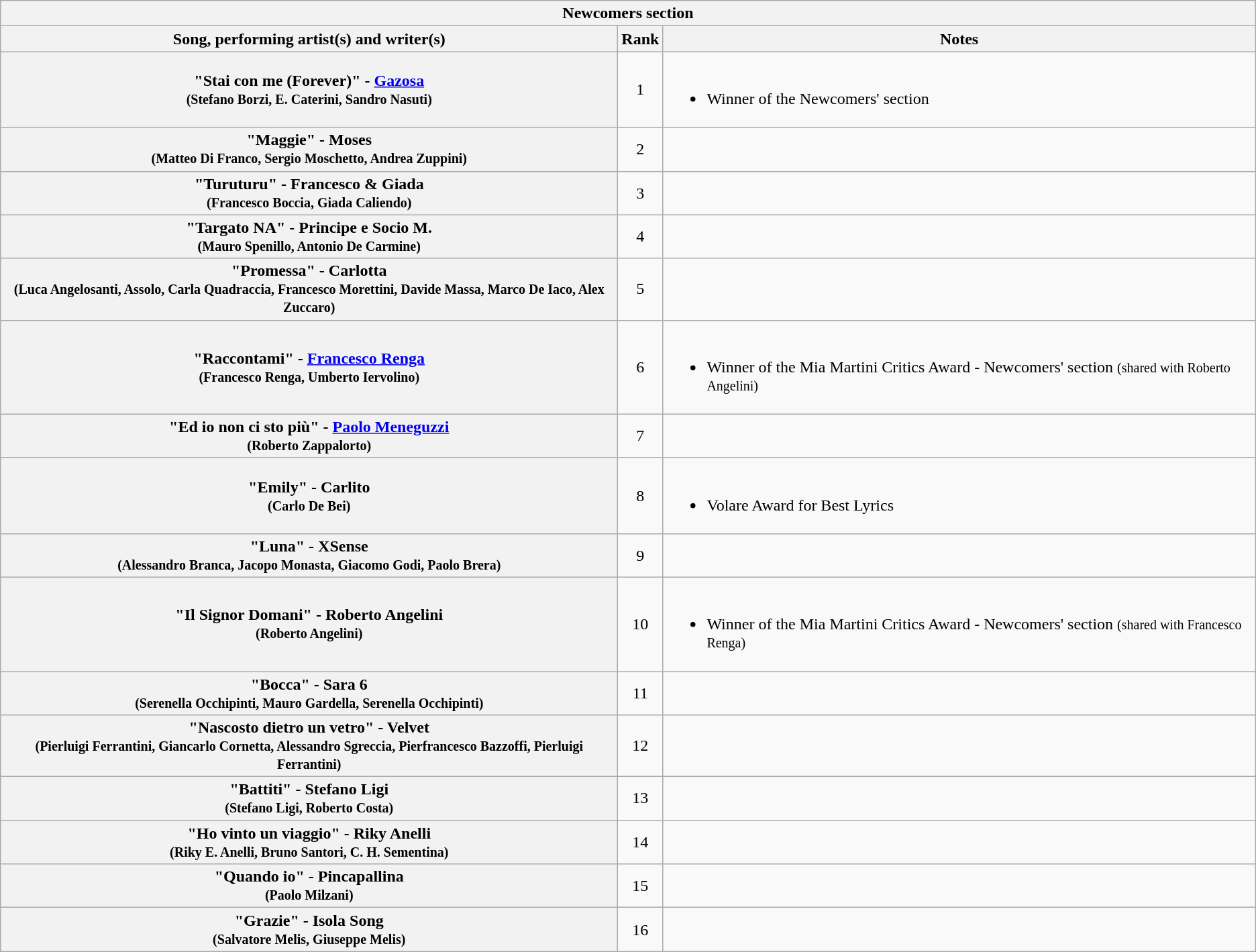<table class="plainrowheaders wikitable">
<tr>
<th colspan="3">Newcomers section</th>
</tr>
<tr>
<th>Song, performing artist(s) and writer(s)</th>
<th>Rank</th>
<th>Notes</th>
</tr>
<tr>
<th scope="row">"Stai con me (Forever)" - <a href='#'>Gazosa</a> <br><small>  (Stefano Borzi, E. Caterini, Sandro Nasuti)</small></th>
<td align="center">1</td>
<td><br><ul><li>Winner of the Newcomers' section</li></ul></td>
</tr>
<tr>
<th scope="row">"Maggie" -  Moses <br><small>  (Matteo Di Franco, Sergio Moschetto, Andrea Zuppini) </small></th>
<td align="center">2</td>
<td></td>
</tr>
<tr>
<th scope="row">"Turuturu" - Francesco & Giada <br><small>  (Francesco Boccia, Giada Caliendo) </small></th>
<td align="center">3</td>
<td></td>
</tr>
<tr>
<th scope="row">"Targato NA" -  Principe e Socio M.<br> <small> (Mauro Spenillo, Antonio De Carmine) </small></th>
<td align="center">4</td>
<td></td>
</tr>
<tr>
<th scope="row">"Promessa" - Carlotta<br> <small> (Luca Angelosanti, Assolo, Carla Quadraccia, Francesco Morettini, Davide Massa, Marco De Iaco, Alex Zuccaro) </small></th>
<td align="center">5</td>
<td></td>
</tr>
<tr>
<th scope="row">"Raccontami" -  <a href='#'>Francesco Renga</a> <br><small> (Francesco Renga, Umberto Iervolino) </small></th>
<td align="center">6</td>
<td><br><ul><li>Winner of the Mia Martini Critics Award - Newcomers' section <small>(shared with Roberto Angelini)</small></li></ul></td>
</tr>
<tr>
<th scope="row">"Ed io non ci sto più" -  <a href='#'>Paolo Meneguzzi</a><br> <small> (Roberto Zappalorto) </small></th>
<td align="center">7</td>
<td></td>
</tr>
<tr>
<th scope="row">"Emily" - Carlito<br><small> (Carlo De Bei) </small></th>
<td align="center">8</td>
<td><br><ul><li>Volare Award for Best Lyrics</li></ul></td>
</tr>
<tr>
<th scope="row">"Luna" - XSense<br><small> (Alessandro Branca, Jacopo Monasta, Giacomo Godi, Paolo Brera) </small></th>
<td align="center">9</td>
<td></td>
</tr>
<tr>
<th scope="row">"Il Signor Domani" - Roberto Angelini <br><small> (Roberto Angelini) </small></th>
<td align="center">10</td>
<td><br><ul><li>Winner of the Mia Martini Critics Award - Newcomers' section <small>(shared with Francesco Renga)</small></li></ul></td>
</tr>
<tr>
<th scope="row">"Bocca" -  Sara 6<br> <small> (Serenella Occhipinti, Mauro Gardella, Serenella Occhipinti) </small></th>
<td align="center">11</td>
<td></td>
</tr>
<tr>
<th scope="row">"Nascosto dietro un vetro" - Velvet <br> <small> (Pierluigi Ferrantini, Giancarlo Cornetta, Alessandro Sgreccia, Pierfrancesco Bazzoffi, Pierluigi Ferrantini) </small></th>
<td align="center">12</td>
<td></td>
</tr>
<tr>
<th scope="row">"Battiti" - Stefano Ligi<br><small> (Stefano Ligi, Roberto Costa) </small></th>
<td align="center">13</td>
<td></td>
</tr>
<tr>
<th scope="row">"Ho vinto un viaggio" - Riky Anelli<br><small> (Riky E. Anelli, Bruno Santori, C. H. Sementina) </small></th>
<td align="center">14</td>
<td></td>
</tr>
<tr>
<th scope="row">"Quando io" - Pincapallina <br><small> (Paolo Milzani) </small></th>
<td align="center">15</td>
<td></td>
</tr>
<tr>
<th scope="row">"Grazie" -  Isola Song<br><small> (Salvatore Melis, Giuseppe Melis) </small></th>
<td align="center">16</td>
<td></td>
</tr>
</table>
